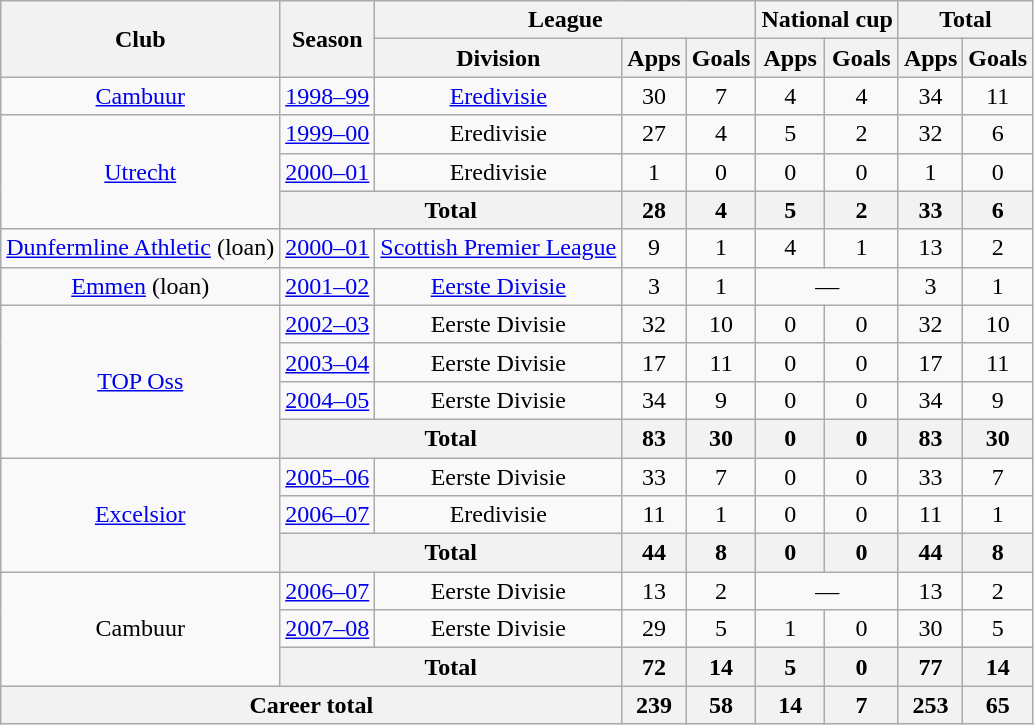<table class="wikitable" style="text-align: center;">
<tr>
<th rowspan="2">Club</th>
<th rowspan="2">Season</th>
<th colspan="3">League</th>
<th colspan="2">National cup</th>
<th colspan="2">Total</th>
</tr>
<tr>
<th>Division</th>
<th>Apps</th>
<th>Goals</th>
<th>Apps</th>
<th>Goals</th>
<th>Apps</th>
<th>Goals</th>
</tr>
<tr>
<td><a href='#'>Cambuur</a></td>
<td><a href='#'>1998–99</a></td>
<td><a href='#'>Eredivisie</a></td>
<td>30</td>
<td>7</td>
<td>4</td>
<td>4</td>
<td>34</td>
<td>11</td>
</tr>
<tr>
<td rowspan="3"><a href='#'>Utrecht</a></td>
<td><a href='#'>1999–00</a></td>
<td>Eredivisie</td>
<td>27</td>
<td>4</td>
<td>5</td>
<td>2</td>
<td>32</td>
<td>6</td>
</tr>
<tr>
<td><a href='#'>2000–01</a></td>
<td>Eredivisie</td>
<td>1</td>
<td>0</td>
<td>0</td>
<td>0</td>
<td>1</td>
<td>0</td>
</tr>
<tr>
<th colspan="2">Total</th>
<th>28</th>
<th>4</th>
<th>5</th>
<th>2</th>
<th>33</th>
<th>6</th>
</tr>
<tr>
<td><a href='#'>Dunfermline Athletic</a> (loan)</td>
<td><a href='#'>2000–01</a></td>
<td><a href='#'>Scottish Premier League</a></td>
<td>9</td>
<td>1</td>
<td>4</td>
<td>1</td>
<td>13</td>
<td>2</td>
</tr>
<tr>
<td><a href='#'>Emmen</a> (loan)</td>
<td><a href='#'>2001–02</a></td>
<td><a href='#'>Eerste Divisie</a></td>
<td>3</td>
<td>1</td>
<td colspan="2">—</td>
<td>3</td>
<td>1</td>
</tr>
<tr>
<td rowspan="4"><a href='#'>TOP Oss</a></td>
<td><a href='#'>2002–03</a></td>
<td>Eerste Divisie</td>
<td>32</td>
<td>10</td>
<td>0</td>
<td>0</td>
<td>32</td>
<td>10</td>
</tr>
<tr>
<td><a href='#'>2003–04</a></td>
<td>Eerste Divisie</td>
<td>17</td>
<td>11</td>
<td>0</td>
<td>0</td>
<td>17</td>
<td>11</td>
</tr>
<tr>
<td><a href='#'>2004–05</a></td>
<td>Eerste Divisie</td>
<td>34</td>
<td>9</td>
<td>0</td>
<td>0</td>
<td>34</td>
<td>9</td>
</tr>
<tr>
<th colspan="2">Total</th>
<th>83</th>
<th>30</th>
<th>0</th>
<th>0</th>
<th>83</th>
<th>30</th>
</tr>
<tr>
<td rowspan="3"><a href='#'>Excelsior</a></td>
<td><a href='#'>2005–06</a></td>
<td>Eerste Divisie</td>
<td>33</td>
<td>7</td>
<td>0</td>
<td>0</td>
<td>33</td>
<td>7</td>
</tr>
<tr>
<td><a href='#'>2006–07</a></td>
<td>Eredivisie</td>
<td>11</td>
<td>1</td>
<td>0</td>
<td>0</td>
<td>11</td>
<td>1</td>
</tr>
<tr>
<th colspan="2">Total</th>
<th>44</th>
<th>8</th>
<th>0</th>
<th>0</th>
<th>44</th>
<th>8</th>
</tr>
<tr>
<td rowspan="3">Cambuur</td>
<td><a href='#'>2006–07</a></td>
<td>Eerste Divisie</td>
<td>13</td>
<td>2</td>
<td colspan="2">—</td>
<td>13</td>
<td>2</td>
</tr>
<tr>
<td><a href='#'>2007–08</a></td>
<td>Eerste Divisie</td>
<td>29</td>
<td>5</td>
<td>1</td>
<td>0</td>
<td>30</td>
<td>5</td>
</tr>
<tr>
<th colspan="2">Total</th>
<th>72</th>
<th>14</th>
<th>5</th>
<th>0</th>
<th>77</th>
<th>14</th>
</tr>
<tr>
<th colspan="3">Career total</th>
<th>239</th>
<th>58</th>
<th>14</th>
<th>7</th>
<th>253</th>
<th>65</th>
</tr>
</table>
